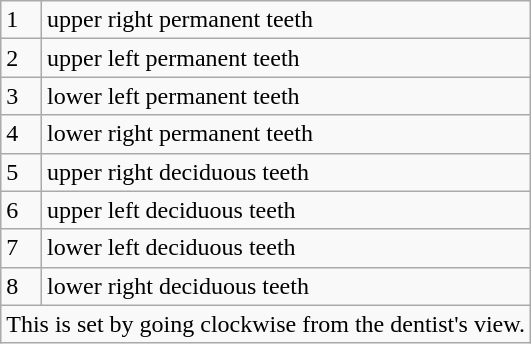<table class="wikitable">
<tr>
<td>1</td>
<td>upper right permanent teeth</td>
</tr>
<tr>
<td>2</td>
<td>upper left permanent teeth</td>
</tr>
<tr>
<td>3</td>
<td>lower left permanent teeth</td>
</tr>
<tr>
<td>4</td>
<td>lower right permanent teeth</td>
</tr>
<tr>
<td>5</td>
<td>upper right deciduous teeth</td>
</tr>
<tr>
<td>6</td>
<td>upper left deciduous teeth</td>
</tr>
<tr>
<td>7</td>
<td>lower left deciduous teeth</td>
</tr>
<tr>
<td>8</td>
<td>lower right deciduous teeth</td>
</tr>
<tr>
<td colspan=2>This is set by going clockwise from the dentist's view.</td>
</tr>
</table>
